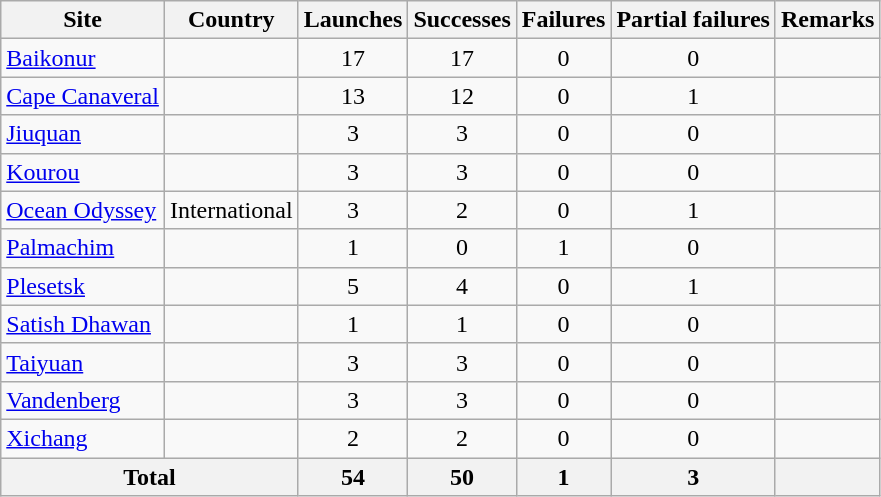<table class="wikitable sortable" style=text-align:center>
<tr>
<th>Site</th>
<th>Country</th>
<th>Launches</th>
<th>Successes</th>
<th>Failures</th>
<th>Partial failures</th>
<th>Remarks</th>
</tr>
<tr>
<td align=left><a href='#'>Baikonur</a></td>
<td align=left></td>
<td>17</td>
<td>17</td>
<td>0</td>
<td>0</td>
<td></td>
</tr>
<tr>
<td align=left><a href='#'>Cape Canaveral</a></td>
<td align=left></td>
<td>13</td>
<td>12</td>
<td>0</td>
<td>1</td>
<td></td>
</tr>
<tr>
<td align=left><a href='#'>Jiuquan</a></td>
<td align=left></td>
<td>3</td>
<td>3</td>
<td>0</td>
<td>0</td>
<td></td>
</tr>
<tr>
<td align=left><a href='#'>Kourou</a></td>
<td align=left></td>
<td>3</td>
<td>3</td>
<td>0</td>
<td>0</td>
<td></td>
</tr>
<tr>
<td align=left><a href='#'>Ocean Odyssey</a></td>
<td align=left> International</td>
<td>3</td>
<td>2</td>
<td>0</td>
<td>1</td>
<td></td>
</tr>
<tr>
<td align=left><a href='#'>Palmachim</a></td>
<td align=left></td>
<td>1</td>
<td>0</td>
<td>1</td>
<td>0</td>
<td></td>
</tr>
<tr>
<td align=left><a href='#'>Plesetsk</a></td>
<td align=left></td>
<td>5</td>
<td>4</td>
<td>0</td>
<td>1</td>
<td></td>
</tr>
<tr>
<td align=left><a href='#'>Satish Dhawan</a></td>
<td align=left></td>
<td>1</td>
<td>1</td>
<td>0</td>
<td>0</td>
<td></td>
</tr>
<tr>
<td align=left><a href='#'>Taiyuan</a></td>
<td align=left></td>
<td>3</td>
<td>3</td>
<td>0</td>
<td>0</td>
<td></td>
</tr>
<tr>
<td align=left><a href='#'>Vandenberg</a></td>
<td align=left></td>
<td>3</td>
<td>3</td>
<td>0</td>
<td>0</td>
<td></td>
</tr>
<tr>
<td align=left><a href='#'>Xichang</a></td>
<td align=left></td>
<td>2</td>
<td>2</td>
<td>0</td>
<td>0</td>
<td></td>
</tr>
<tr class="sortbottom">
<th colspan=2>Total</th>
<th>54</th>
<th>50</th>
<th>1</th>
<th>3</th>
<th></th>
</tr>
</table>
